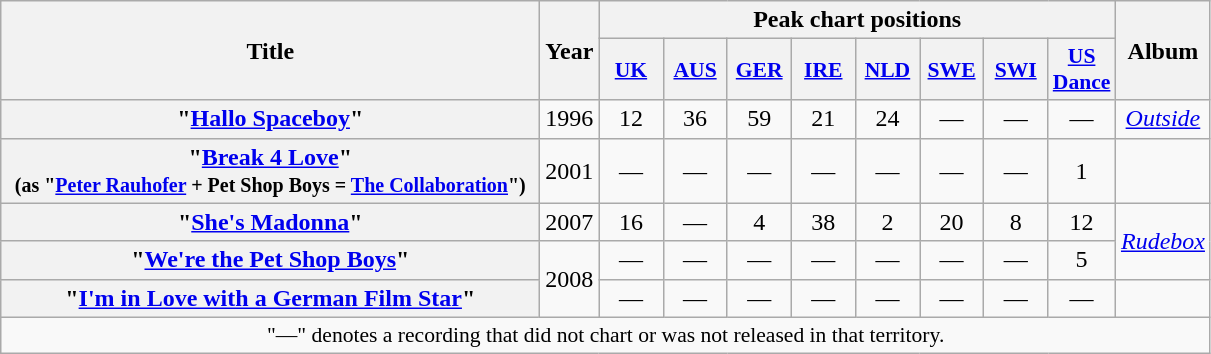<table class="wikitable plainrowheaders" style="text-align:center">
<tr>
<th scope="col" rowspan="2" style="width:22em;">Title</th>
<th scope="col" rowspan="2">Year</th>
<th scope="col" colspan="8">Peak chart positions</th>
<th scope="col" rowspan="2">Album</th>
</tr>
<tr>
<th style="width:2.5em;font-size:90%;"><a href='#'>UK</a><br></th>
<th style="width:2.5em;font-size:90%;"><a href='#'>AUS</a><br></th>
<th style="width:2.5em;font-size:90%;"><a href='#'>GER</a><br></th>
<th style="width:2.5em;font-size:90%;"><a href='#'>IRE</a><br></th>
<th style="width:2.5em;font-size:90%;"><a href='#'>NLD</a><br></th>
<th style="width:2.5em;font-size:90%;"><a href='#'>SWE</a><br></th>
<th style="width:2.5em;font-size:90%;"><a href='#'>SWI</a><br></th>
<th style="width:2.5em;font-size:90%;"><a href='#'>US<br>Dance</a><br></th>
</tr>
<tr>
<th scope="row">"<a href='#'>Hallo Spaceboy</a>"<br></th>
<td>1996</td>
<td>12</td>
<td>36</td>
<td>59</td>
<td>21</td>
<td>24</td>
<td>—</td>
<td>—</td>
<td>—</td>
<td><em><a href='#'>Outside</a></em></td>
</tr>
<tr>
<th scope="row">"<a href='#'>Break 4 Love</a>"<br><small>(as "<a href='#'>Peter Rauhofer</a> + Pet Shop Boys = <a href='#'>The Collaboration</a>")</small></th>
<td>2001</td>
<td>—</td>
<td>—</td>
<td>—</td>
<td>—</td>
<td>—</td>
<td>—</td>
<td>—</td>
<td>1</td>
<td></td>
</tr>
<tr>
<th scope="row">"<a href='#'>She's Madonna</a>"<br></th>
<td>2007</td>
<td>16</td>
<td>—</td>
<td>4</td>
<td>38</td>
<td>2</td>
<td>20</td>
<td>8</td>
<td>12</td>
<td rowspan="2"><em><a href='#'>Rudebox</a></em></td>
</tr>
<tr>
<th scope="row">"<a href='#'>We're the Pet Shop Boys</a>"<br></th>
<td rowspan="2">2008</td>
<td>—</td>
<td>—</td>
<td>—</td>
<td>—</td>
<td>—</td>
<td>—</td>
<td>—</td>
<td>5</td>
</tr>
<tr>
<th scope="row">"<a href='#'>I'm in Love with a German Film Star</a>"<br></th>
<td>—</td>
<td>—</td>
<td>—</td>
<td>—</td>
<td>—</td>
<td>—</td>
<td>—</td>
<td>—</td>
<td></td>
</tr>
<tr>
<td colspan="11" style="font-size:90%">"—" denotes a recording that did not chart or was not released in that territory.</td>
</tr>
</table>
